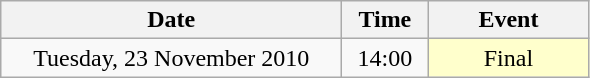<table class = "wikitable" style="text-align:center;">
<tr>
<th width=220>Date</th>
<th width=50>Time</th>
<th width=100>Event</th>
</tr>
<tr>
<td>Tuesday, 23 November 2010</td>
<td>14:00</td>
<td bgcolor=ffffcc>Final</td>
</tr>
</table>
